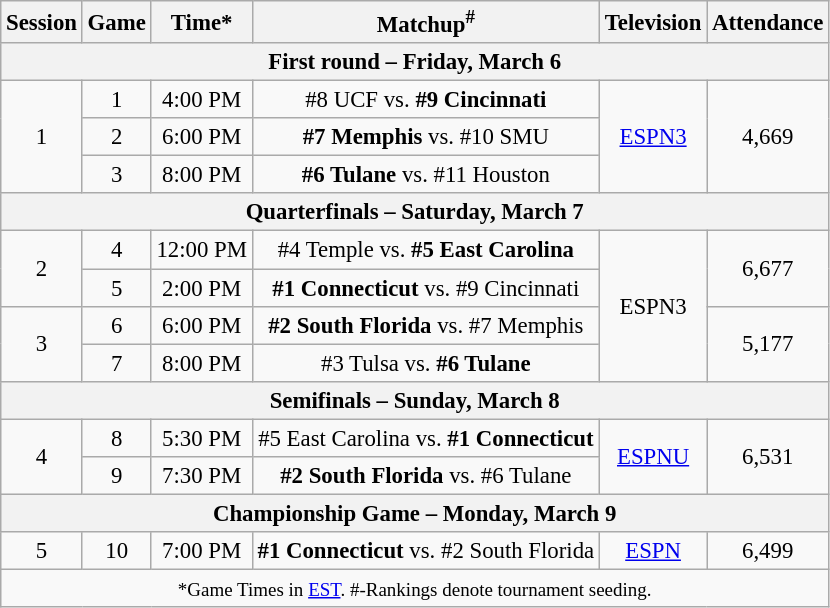<table class="wikitable" style="font-size: 95%; text-align: center;">
<tr>
<th>Session</th>
<th>Game</th>
<th>Time*</th>
<th>Matchup<sup>#</sup></th>
<th>Television</th>
<th>Attendance</th>
</tr>
<tr>
<th colspan=7>First round – Friday, March 6</th>
</tr>
<tr>
<td rowspan=3>1</td>
<td>1</td>
<td>4:00 PM</td>
<td>#8 UCF vs. <strong>#9 Cincinnati</strong></td>
<td rowspan=3><a href='#'>ESPN3</a></td>
<td rowspan=3>4,669</td>
</tr>
<tr>
<td>2</td>
<td>6:00 PM</td>
<td><strong>#7 Memphis</strong> vs. #10 SMU</td>
</tr>
<tr>
<td>3</td>
<td>8:00 PM</td>
<td><strong>#6 Tulane</strong> vs. #11 Houston</td>
</tr>
<tr>
<th colspan=6>Quarterfinals – Saturday, March 7</th>
</tr>
<tr>
<td rowspan=2>2</td>
<td>4</td>
<td>12:00 PM</td>
<td>#4 Temple vs. <strong>#5 East Carolina</strong></td>
<td rowspan=4>ESPN3</td>
<td rowspan=2>6,677</td>
</tr>
<tr>
<td>5</td>
<td>2:00 PM</td>
<td><strong>#1 Connecticut</strong> vs. #9 Cincinnati</td>
</tr>
<tr>
<td rowspan=2>3</td>
<td>6</td>
<td>6:00 PM</td>
<td><strong>#2 South Florida</strong> vs. #7 Memphis</td>
<td rowspan=2>5,177</td>
</tr>
<tr>
<td>7</td>
<td>8:00 PM</td>
<td>#3 Tulsa vs. <strong>#6 Tulane</strong></td>
</tr>
<tr>
<th colspan=7>Semifinals – Sunday, March 8</th>
</tr>
<tr>
<td rowspan=2>4</td>
<td>8</td>
<td>5:30 PM</td>
<td>#5 East Carolina vs. <strong>#1 Connecticut</strong></td>
<td rowspan=2><a href='#'>ESPNU</a></td>
<td rowspan=2>6,531</td>
</tr>
<tr>
<td>9</td>
<td>7:30 PM</td>
<td><strong>#2 South Florida</strong> vs. #6 Tulane</td>
</tr>
<tr>
<th colspan=7>Championship Game – Monday, March 9</th>
</tr>
<tr>
<td>5</td>
<td>10</td>
<td>7:00 PM</td>
<td><strong>#1 Connecticut</strong> vs. #2 South Florida</td>
<td><a href='#'>ESPN</a></td>
<td>6,499</td>
</tr>
<tr>
<td colspan=6><small>*Game Times in <a href='#'>EST</a>. #-Rankings denote tournament seeding.</small></td>
</tr>
</table>
